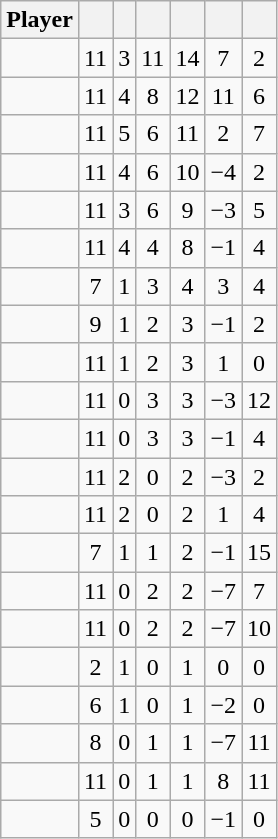<table class="wikitable sortable" style="text-align:center;">
<tr>
<th>Player</th>
<th></th>
<th></th>
<th></th>
<th></th>
<th data-sort-type="number"></th>
<th></th>
</tr>
<tr>
<td></td>
<td>11</td>
<td>3</td>
<td>11</td>
<td>14</td>
<td>7</td>
<td>2</td>
</tr>
<tr>
<td></td>
<td>11</td>
<td>4</td>
<td>8</td>
<td>12</td>
<td>11</td>
<td>6</td>
</tr>
<tr>
<td></td>
<td>11</td>
<td>5</td>
<td>6</td>
<td>11</td>
<td>2</td>
<td>7</td>
</tr>
<tr>
<td></td>
<td>11</td>
<td>4</td>
<td>6</td>
<td>10</td>
<td>−4</td>
<td>2</td>
</tr>
<tr>
<td></td>
<td>11</td>
<td>3</td>
<td>6</td>
<td>9</td>
<td>−3</td>
<td>5</td>
</tr>
<tr>
<td></td>
<td>11</td>
<td>4</td>
<td>4</td>
<td>8</td>
<td>−1</td>
<td>4</td>
</tr>
<tr>
<td></td>
<td>7</td>
<td>1</td>
<td>3</td>
<td>4</td>
<td>3</td>
<td>4</td>
</tr>
<tr>
<td></td>
<td>9</td>
<td>1</td>
<td>2</td>
<td>3</td>
<td>−1</td>
<td>2</td>
</tr>
<tr>
<td></td>
<td>11</td>
<td>1</td>
<td>2</td>
<td>3</td>
<td>1</td>
<td>0</td>
</tr>
<tr>
<td></td>
<td>11</td>
<td>0</td>
<td>3</td>
<td>3</td>
<td>−3</td>
<td>12</td>
</tr>
<tr>
<td></td>
<td>11</td>
<td>0</td>
<td>3</td>
<td>3</td>
<td>−1</td>
<td>4</td>
</tr>
<tr>
<td></td>
<td>11</td>
<td>2</td>
<td>0</td>
<td>2</td>
<td>−3</td>
<td>2</td>
</tr>
<tr>
<td></td>
<td>11</td>
<td>2</td>
<td>0</td>
<td>2</td>
<td>1</td>
<td>4</td>
</tr>
<tr>
<td></td>
<td>7</td>
<td>1</td>
<td>1</td>
<td>2</td>
<td>−1</td>
<td>15</td>
</tr>
<tr>
<td></td>
<td>11</td>
<td>0</td>
<td>2</td>
<td>2</td>
<td>−7</td>
<td>7</td>
</tr>
<tr>
<td></td>
<td>11</td>
<td>0</td>
<td>2</td>
<td>2</td>
<td>−7</td>
<td>10</td>
</tr>
<tr>
<td></td>
<td>2</td>
<td>1</td>
<td>0</td>
<td>1</td>
<td>0</td>
<td>0</td>
</tr>
<tr>
<td></td>
<td>6</td>
<td>1</td>
<td>0</td>
<td>1</td>
<td>−2</td>
<td>0</td>
</tr>
<tr>
<td></td>
<td>8</td>
<td>0</td>
<td>1</td>
<td>1</td>
<td>−7</td>
<td>11</td>
</tr>
<tr>
<td></td>
<td>11</td>
<td>0</td>
<td>1</td>
<td>1</td>
<td>8</td>
<td>11</td>
</tr>
<tr>
<td></td>
<td>5</td>
<td>0</td>
<td>0</td>
<td>0</td>
<td>−1</td>
<td>0</td>
</tr>
</table>
